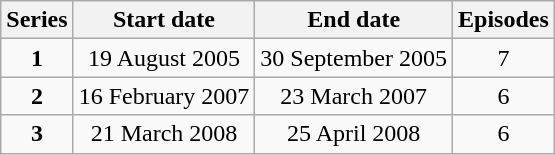<table class="wikitable" style="text-align:center;">
<tr>
<th>Series</th>
<th>Start date</th>
<th>End date</th>
<th>Episodes</th>
</tr>
<tr>
<td><strong>1</strong></td>
<td>19 August 2005</td>
<td>30 September 2005</td>
<td>7</td>
</tr>
<tr>
<td><strong>2</strong></td>
<td>16 February 2007</td>
<td>23 March 2007</td>
<td>6</td>
</tr>
<tr>
<td><strong>3</strong></td>
<td>21 March 2008</td>
<td>25 April 2008</td>
<td>6</td>
</tr>
</table>
